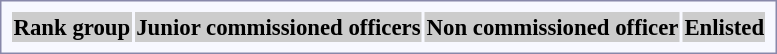<table style="border:1px solid #8888aa; background-color:#f7f8ff; padding:5px; font-size:95%; margin: 0px 12px 12px 0px;">
<tr style="background:#ccc;">
<th>Rank group</th>
<th colspan=10>Junior commissioned officers</th>
<th colspan=12>Non commissioned officer</th>
<th colspan=14>Enlisted<br></th>
</tr>
</table>
